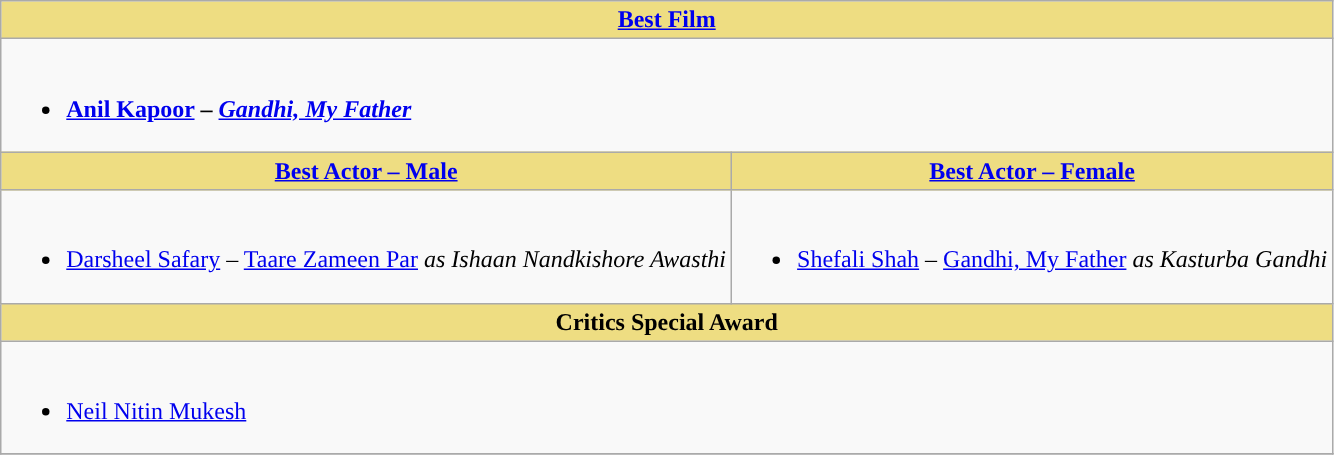<table class="wikitable">
<tr>
<th ! style="background:#EEDD82;text-align:center;" colspan="2"><a href='#'>Best Film</a></th>
</tr>
<tr>
<td valign="top" colspan="2"><br><ul><li><strong><a href='#'>Anil Kapoor</a> – <em><a href='#'>Gandhi, My Father</a><strong><em></li></ul></td>
</tr>
<tr>
<th ! style="background:#eedd82; text-align:center;"><a href='#'>Best Actor – Male</a></th>
<th ! style="background:#EEDD82;text-align:center;"><a href='#'>Best Actor – Female</a></th>
</tr>
<tr>
<td valign="top"><br><ul><li></strong><a href='#'>Darsheel Safary</a> – </em><a href='#'>Taare Zameen Par</a><em> as Ishaan Nandkishore Awasthi<strong></li></ul></td>
<td valign="top"><br><ul><li></strong><a href='#'>Shefali Shah</a> – </em><a href='#'>Gandhi, My Father</a><em> as Kasturba Gandhi<strong></li></ul></td>
</tr>
<tr>
<th ! style="background:#EEDD82;text-align:center;" colspan="2">Critics Special Award</th>
</tr>
<tr>
<td valign="top" colspan="2"><br><ul><li></strong><a href='#'>Neil Nitin Mukesh</a><strong></li></ul></td>
</tr>
<tr>
</tr>
</table>
